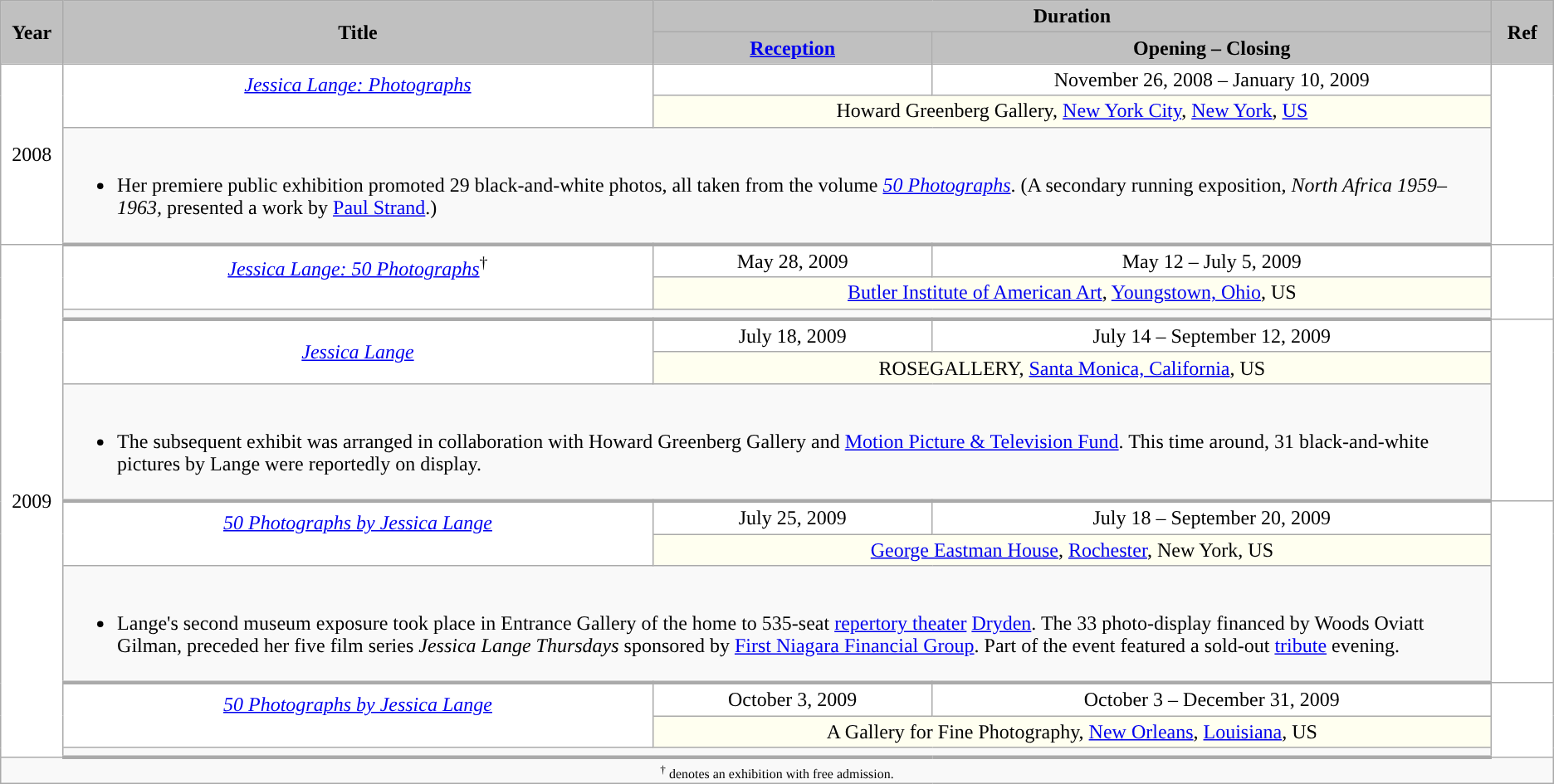<table class="wikitable">
<tr>
<th rowspan=2 style=background-color:#C0C0C0 width=4%>Year</th>
<th rowspan=2 style=background-color:#C0C0C0 width=38%>Title</th>
<th colspan=2 style=background-color:#C0C0C0 width=54%>Duration</th>
<th rowspan=2 style=background-color:#C0C0C0 width=4%>Ref</th>
</tr>
<tr>
<th style=background-color:#C0C0C0 width=18%><a href='#'>Reception</a></th>
<th style=background-color:#C0C0C0 width=36%>Opening – Closing</th>
</tr>
<tr>
<td rowspan=3 align=center style=background:white>2008</td>
<td rowspan=2 align=center style="background:white"><em><a href='#'>Jessica Lange: Photographs</a></em><br><br></td>
<td align=center style=background:white></td>
<td align=center style=background:white>November 26, 2008 – January 10, 2009</td>
<td rowspan=3 align=center style=background:white width=4%><br></td>
</tr>
<tr>
<td colspan=2 align=center style=background-color:#FFFFF0>Howard Greenberg Gallery, <a href='#'>New York City</a>, <a href='#'>New York</a>, <a href='#'>US</a></td>
</tr>
<tr>
<td colspan=3 style=border-bottom-width:3px padding:5px width=92%><br><ul><li>Her premiere public exhibition promoted 29 black-and-white photos, all taken from the volume <em><a href='#'>50 Photographs</a></em>. (A secondary running exposition, <em>North Africa 1959–1963,</em> presented a work by <a href='#'>Paul Strand</a>.)</li></ul></td>
</tr>
<tr>
<td rowspan=12 align=center style=background:white>2009</td>
<td rowspan=2 align=center style=background:white><em><a href='#'>Jessica Lange: 50 Photographs</a></em><sup>†</sup><br><br></td>
<td align=center style=background:white>May 28, 2009</td>
<td align=center style=background:white>May 12 – July 5, 2009</td>
<td rowspan=3 align=center style=background:white width=4%><br></td>
</tr>
<tr>
<td colspan=2 align=center style=background-color:#FFFFF0><a href='#'>Butler Institute of American Art</a>, <a href='#'>Youngstown, Ohio</a>, US</td>
</tr>
<tr>
<td colspan=3 style=border-bottom-width:3px padding:5px width=92%></td>
</tr>
<tr>
<td rowspan=2 align=center style=background:white><em><a href='#'>Jessica Lange</a></em></td>
<td align=center style=background:white>July 18, 2009</td>
<td align=center style=background:white>July 14 – September 12, 2009</td>
<td rowspan=3 align=center style=background:white width=4%><br><br></td>
</tr>
<tr>
<td colspan=2 align=center style=background-color:#FFFFF0>ROSEGALLERY, <a href='#'>Santa Monica, California</a>, US</td>
</tr>
<tr>
<td colspan=3 style=border-bottom-width:3px padding:5px width=92%><br><ul><li>The subsequent exhibit was arranged in collaboration with Howard Greenberg Gallery and <a href='#'>Motion Picture & Television Fund</a>. This time around, 31 black-and-white pictures by Lange were reportedly on display.</li></ul></td>
</tr>
<tr>
<td rowspan=2 align=center style=background:white><em><a href='#'>50 Photographs by Jessica Lange</a></em><br><br>
</td>
<td align=center style=background:white>July 25, 2009</td>
<td align=center style=background:white>July 18 – September 20, 2009</td>
<td rowspan=3 align=center style=background:white width=4%></td>
</tr>
<tr>
<td colspan=2 align=center style=background-color:#FFFFF0><a href='#'>George Eastman House</a>, <a href='#'>Rochester</a>, New York, US</td>
</tr>
<tr>
<td colspan=3 style=border-bottom-width:3px padding:5px width=92%><br><ul><li>Lange's second museum exposure took place in Entrance Gallery of the home to 535-seat <a href='#'>repertory theater</a> <a href='#'>Dryden</a>. The 33 photo-display financed by Woods Oviatt Gilman, preceded her five film series <em>Jessica Lange Thursdays</em>  sponsored by <a href='#'>First Niagara Financial Group</a>. Part of the event featured a sold-out <a href='#'>tribute</a> evening.</li></ul></td>
</tr>
<tr>
<td rowspan=2 align=center style=background:white><em><a href='#'>50 Photographs by Jessica Lange</a></em> <br><br></td>
<td align=center style=background:white>October 3, 2009</td>
<td align=center style=background:white>October 3 – December 31, 2009</td>
<td rowspan=3 align=center style=background:white width=4%></td>
</tr>
<tr>
<td colspan=2 align=center style=background-color:#FFFFF0>A Gallery for Fine Photography, <a href='#'>New Orleans</a>, <a href='#'>Louisiana</a>, US</td>
</tr>
<tr>
<td colspan=3 style=border-bottom-width:3px padding:5px width=92%></td>
</tr>
<tr>
<td colspan=5 style=font-size:8pt align=center width=100%><sup>†</sup> denotes an exhibition with free admission.</td>
</tr>
</table>
